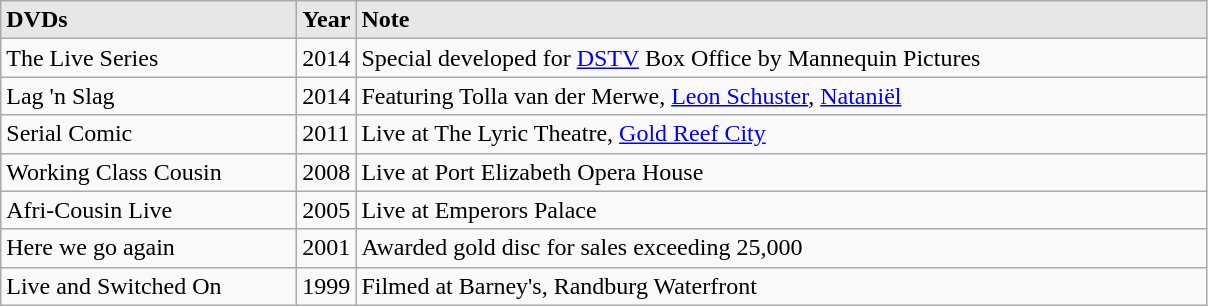<table class="wikitable" style= style="width:70%;">
<tr style="background:#e8e7e7;">
<td scope="col" style="width:190px;"><strong>DVDs</strong></td>
<td scope="col" style="width:30px;"><strong>Year</strong></td>
<td scope="col" style="width:560px;"><strong>Note</strong></td>
</tr>
<tr>
<td>The Live Series</td>
<td>2014</td>
<td>Special developed for <a href='#'>DSTV</a> Box Office by Mannequin Pictures</td>
</tr>
<tr>
<td>Lag 'n Slag</td>
<td>2014</td>
<td>Featuring Tolla van der Merwe, <a href='#'>Leon Schuster</a>, <a href='#'>Nataniël</a></td>
</tr>
<tr>
<td>Serial Comic</td>
<td>2011</td>
<td>Live at The Lyric Theatre, <a href='#'>Gold Reef City</a></td>
</tr>
<tr>
<td>Working Class Cousin</td>
<td>2008</td>
<td>Live at Port Elizabeth Opera House</td>
</tr>
<tr>
<td>Afri-Cousin Live</td>
<td>2005</td>
<td>Live at Emperors Palace</td>
</tr>
<tr>
<td>Here we go again</td>
<td>2001</td>
<td>Awarded gold disc for sales exceeding 25,000</td>
</tr>
<tr>
<td>Live and Switched On</td>
<td>1999</td>
<td>Filmed at Barney's, Randburg Waterfront</td>
</tr>
</table>
